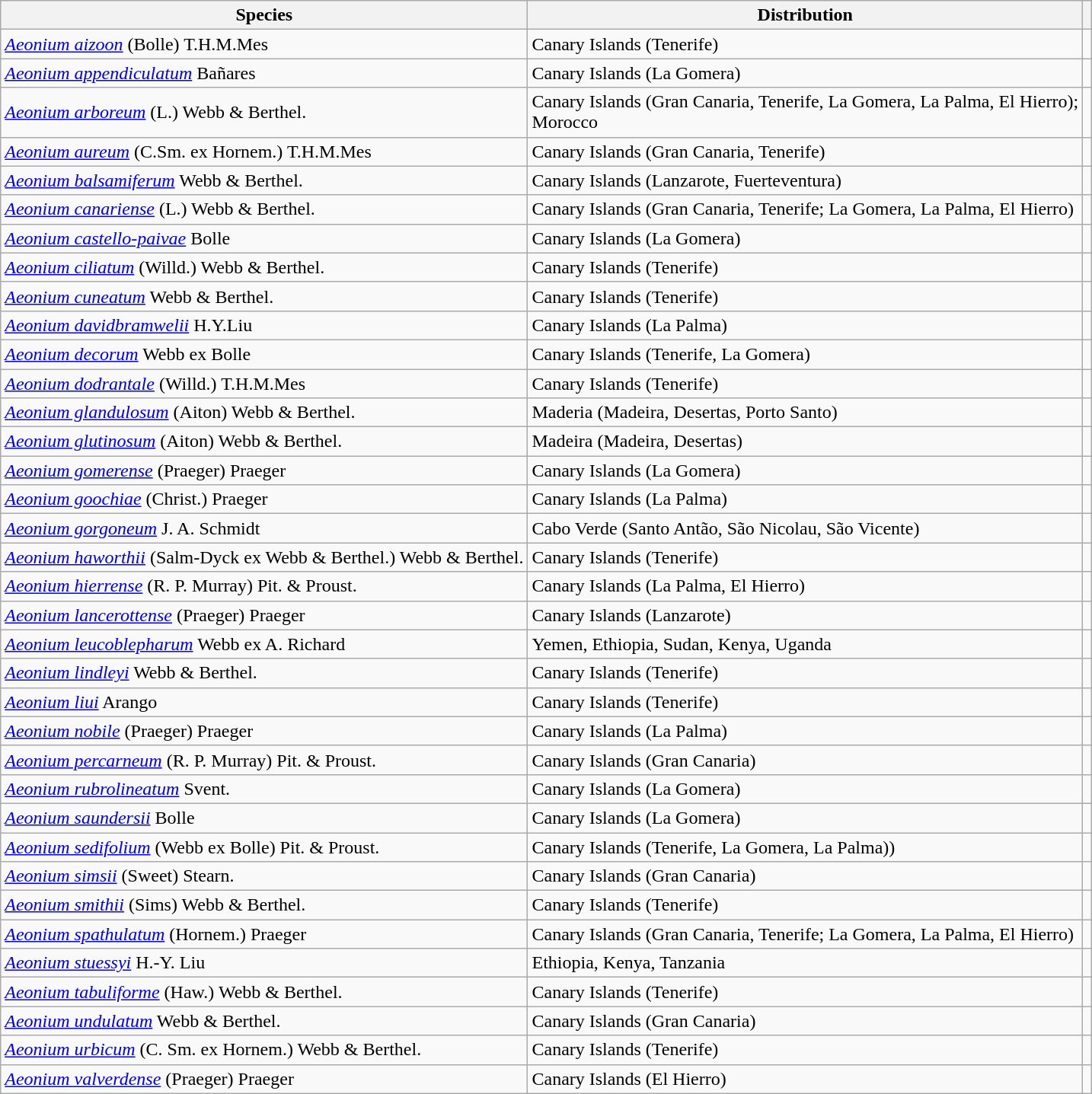<table class="wikitable sortable">
<tr>
<th><strong>Species</strong></th>
<th><strong>Distribution</strong></th>
<th class=unsortable></th>
</tr>
<tr>
<td><em><a href='#'>Aeonium aizoon</a></em> (Bolle) T.H.M.Mes</td>
<td>Canary Islands (Tenerife)</td>
<td></td>
</tr>
<tr>
<td><em><a href='#'>Aeonium appendiculatum</a></em> Bañares</td>
<td>Canary Islands (La Gomera)</td>
<td></td>
</tr>
<tr>
<td><em><a href='#'>Aeonium arboreum</a></em>  (L.) Webb & Berthel.</td>
<td>Canary Islands (Gran Canaria, Tenerife, La Gomera, La Palma, El Hierro);<br>Morocco</td>
<td></td>
</tr>
<tr>
<td><em><a href='#'>Aeonium aureum</a></em> (C.Sm. ex Hornem.) T.H.M.Mes</td>
<td>Canary Islands (Gran Canaria, Tenerife)</td>
<td></td>
</tr>
<tr>
<td><em><a href='#'>Aeonium balsamiferum</a></em> Webb & Berthel.</td>
<td>Canary Islands (Lanzarote, Fuerteventura)</td>
<td></td>
</tr>
<tr>
<td><em><a href='#'>Aeonium canariense</a></em> (L.)  Webb & Berthel.</td>
<td>Canary Islands (Gran Canaria, Tenerife; La Gomera, La Palma, El Hierro)</td>
<td></td>
</tr>
<tr>
<td><em><a href='#'>Aeonium castello-paivae</a></em> Bolle</td>
<td>Canary Islands (La Gomera)</td>
<td></td>
</tr>
<tr>
<td><em><a href='#'>Aeonium ciliatum</a></em> (Willd.) Webb & Berthel.</td>
<td>Canary Islands (Tenerife)</td>
<td></td>
</tr>
<tr>
<td><em><a href='#'>Aeonium cuneatum</a></em> Webb & Berthel.</td>
<td>Canary Islands (Tenerife)</td>
<td></td>
</tr>
<tr>
<td><em><a href='#'>Aeonium davidbramwelii</a></em> H.Y.Liu</td>
<td>Canary Islands (La Palma)</td>
<td></td>
</tr>
<tr>
<td><em><a href='#'>Aeonium decorum</a></em> Webb ex Bolle</td>
<td>Canary Islands (Tenerife, La Gomera)</td>
<td></td>
</tr>
<tr>
<td><em><a href='#'>Aeonium dodrantale</a></em> (Willd.) T.H.M.Mes</td>
<td>Canary Islands (Tenerife)</td>
<td></td>
</tr>
<tr>
<td><em><a href='#'>Aeonium glandulosum</a></em> (Aiton) Webb & Berthel.</td>
<td>Maderia (Madeira, Desertas, Porto Santo)</td>
<td></td>
</tr>
<tr>
<td><em><a href='#'>Aeonium glutinosum</a></em> (Aiton) Webb & Berthel.</td>
<td>Madeira (Madeira, Desertas)</td>
<td></td>
</tr>
<tr>
<td><em><a href='#'>Aeonium gomerense</a></em> (Praeger) Praeger</td>
<td>Canary Islands (La Gomera)</td>
<td></td>
</tr>
<tr>
<td><em><a href='#'>Aeonium goochiae</a></em> (Christ.) Praeger</td>
<td>Canary Islands (La Palma)</td>
<td></td>
</tr>
<tr>
<td><em><a href='#'>Aeonium gorgoneum</a></em> J. A. Schmidt</td>
<td>Cabo Verde (Santo Antão, São Nicolau, São Vicente)</td>
<td></td>
</tr>
<tr>
<td><em><a href='#'>Aeonium haworthii</a></em> (Salm-Dyck ex Webb & Berthel.) Webb &  Berthel.</td>
<td>Canary Islands (Tenerife)</td>
<td></td>
</tr>
<tr>
<td><em><a href='#'>Aeonium hierrense</a></em> (R. P. Murray) Pit. & Proust.</td>
<td>Canary Islands (La Palma, El Hierro)</td>
<td></td>
</tr>
<tr>
<td><em><a href='#'>Aeonium lancerottense</a></em> (Praeger) Praeger</td>
<td>Canary Islands (Lanzarote)</td>
<td></td>
</tr>
<tr>
<td><em><a href='#'>Aeonium leucoblepharum</a></em> Webb ex A. Richard</td>
<td>Yemen, Ethiopia, Sudan, Kenya, Uganda</td>
<td></td>
</tr>
<tr>
<td><em><a href='#'>Aeonium lindleyi</a></em> Webb & Berthel.</td>
<td>Canary Islands (Tenerife)</td>
<td></td>
</tr>
<tr>
<td><em><a href='#'>Aeonium liui</a></em> Arango</td>
<td>Canary Islands (Tenerife)</td>
<td></td>
</tr>
<tr>
<td><em><a href='#'>Aeonium nobile</a></em> (Praeger) Praeger</td>
<td>Canary Islands (La Palma)</td>
<td></td>
</tr>
<tr>
<td><em><a href='#'>Aeonium percarneum</a></em> (R. P. Murray) Pit. & Proust.</td>
<td>Canary Islands (Gran Canaria)</td>
<td></td>
</tr>
<tr>
<td><em><a href='#'>Aeonium rubrolineatum</a></em> Svent.</td>
<td>Canary Islands (La Gomera)</td>
<td></td>
</tr>
<tr>
<td><em><a href='#'>Aeonium saundersii</a></em> Bolle</td>
<td>Canary Islands (La Gomera)</td>
<td></td>
</tr>
<tr>
<td><em><a href='#'>Aeonium sedifolium</a></em> (Webb ex Bolle) Pit. & Proust.</td>
<td>Canary Islands (Tenerife, La Gomera, La Palma))</td>
<td></td>
</tr>
<tr>
<td><em><a href='#'>Aeonium simsii</a></em> (Sweet) Stearn.</td>
<td>Canary Islands (Gran Canaria)</td>
<td></td>
</tr>
<tr>
<td><em><a href='#'>Aeonium smithii</a></em> (Sims) Webb & Berthel.</td>
<td>Canary Islands (Tenerife)</td>
<td></td>
</tr>
<tr>
<td><em><a href='#'>Aeonium spathulatum</a></em> (Hornem.) Praeger</td>
<td>Canary Islands (Gran Canaria, Tenerife; La Gomera, La Palma, El Hierro)</td>
<td></td>
</tr>
<tr>
<td><em><a href='#'>Aeonium stuessyi</a></em> H.-Y. Liu</td>
<td>Ethiopia, Kenya, Tanzania</td>
<td></td>
</tr>
<tr>
<td><em><a href='#'>Aeonium tabuliforme</a></em> (Haw.) Webb & Berthel.</td>
<td>Canary Islands (Tenerife)</td>
<td></td>
</tr>
<tr>
<td><em><a href='#'>Aeonium undulatum</a></em> Webb & Berthel.</td>
<td>Canary Islands (Gran Canaria)</td>
<td></td>
</tr>
<tr>
<td><em><a href='#'>Aeonium urbicum</a></em> (C.  Sm. ex Hornem.) Webb & Berthel.</td>
<td>Canary Islands (Tenerife)</td>
<td></td>
</tr>
<tr>
<td><em><a href='#'>Aeonium valverdense</a></em> (Praeger) Praeger</td>
<td>Canary Islands (El Hierro)</td>
<td></td>
</tr>
</table>
